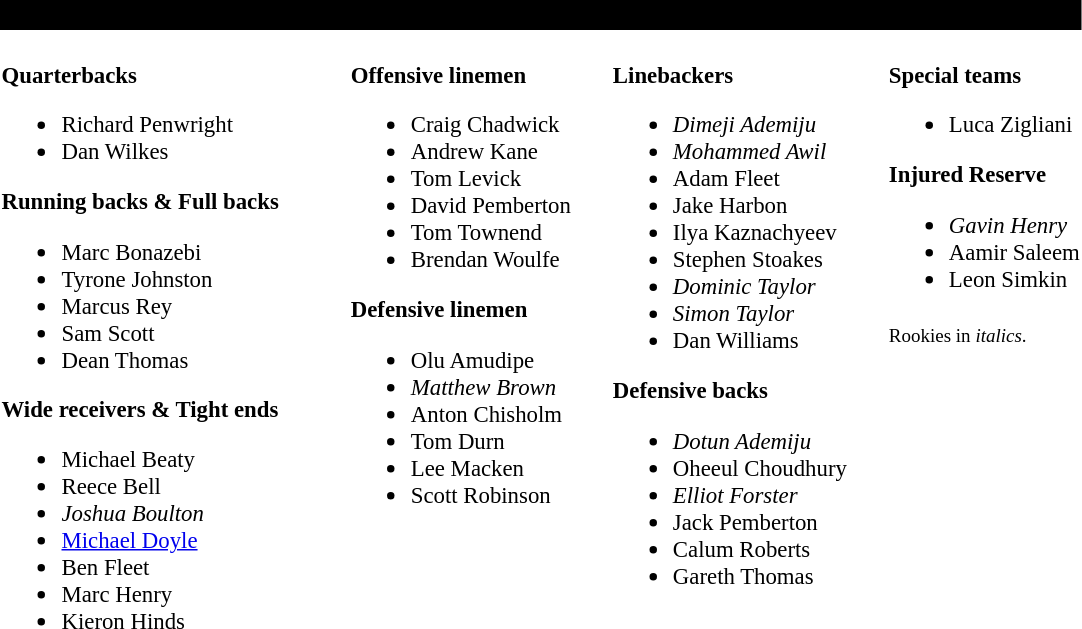<table class="toccolours" style="text-align: left;">
<tr>
<th colspan="20" style="background-color:#000000;text-color:red"><div><strong>Birmingham Bulls 2016</strong></div></th>
</tr>
<tr>
<td style="font-size: 95%;" valign="top"><br><strong>Quarterbacks</strong><ul><li>Richard Penwright</li><li>Dan Wilkes</li></ul><strong>Running backs & Full backs</strong><ul><li>Marc Bonazebi</li><li>Tyrone Johnston</li><li>Marcus Rey</li><li>Sam Scott</li><li>Dean Thomas</li></ul><strong>Wide receivers & Tight ends</strong><ul><li>Michael Beaty</li><li>Reece Bell</li><li><em>Joshua Boulton</em></li><li><a href='#'>Michael Doyle</a></li><li>Ben Fleet</li><li>Marc Henry</li><li>Kieron Hinds</li></ul></td>
<td style="width: 40px;"></td>
<td style="font-size: 95%;" valign="top"><br><strong>Offensive linemen</strong><ul><li>Craig Chadwick</li><li>Andrew Kane</li><li>Tom Levick</li><li>David Pemberton</li><li>Tom Townend</li><li>Brendan Woulfe</li></ul><strong>Defensive linemen</strong><ul><li>Olu Amudipe</li><li><em>Matthew Brown</em></li><li>Anton Chisholm</li><li>Tom Durn</li><li>Lee Macken</li><li>Scott Robinson</li></ul></td>
<td style="width: 20px;"></td>
<td style="font-size: 95%;" valign="top"><br><strong>Linebackers</strong><ul><li><em>Dimeji Ademiju</em></li><li><em>Mohammed Awil</em></li><li>Adam Fleet</li><li>Jake Harbon</li><li>Ilya Kaznachyeev</li><li>Stephen Stoakes</li><li><em>Dominic Taylor</em></li><li><em>Simon Taylor</em></li><li>Dan Williams</li></ul><strong>Defensive backs</strong><ul><li><em>Dotun Ademiju</em></li><li>Oheeul Choudhury</li><li><em>Elliot Forster</em></li><li>Jack Pemberton</li><li>Calum Roberts</li><li>Gareth Thomas</li></ul></td>
<td style="width: 20px;"></td>
<td style="font-size: 95%;" valign="top"><br><strong>Special teams</strong><ul><li>Luca Zigliani</li></ul><strong>Injured Reserve</strong><ul><li><em>Gavin Henry</em> </li><li>Aamir Saleem </li><li>Leon Simkin </li></ul><sub>Rookies in <em>italics</em>.</sub><br></td>
</tr>
</table>
